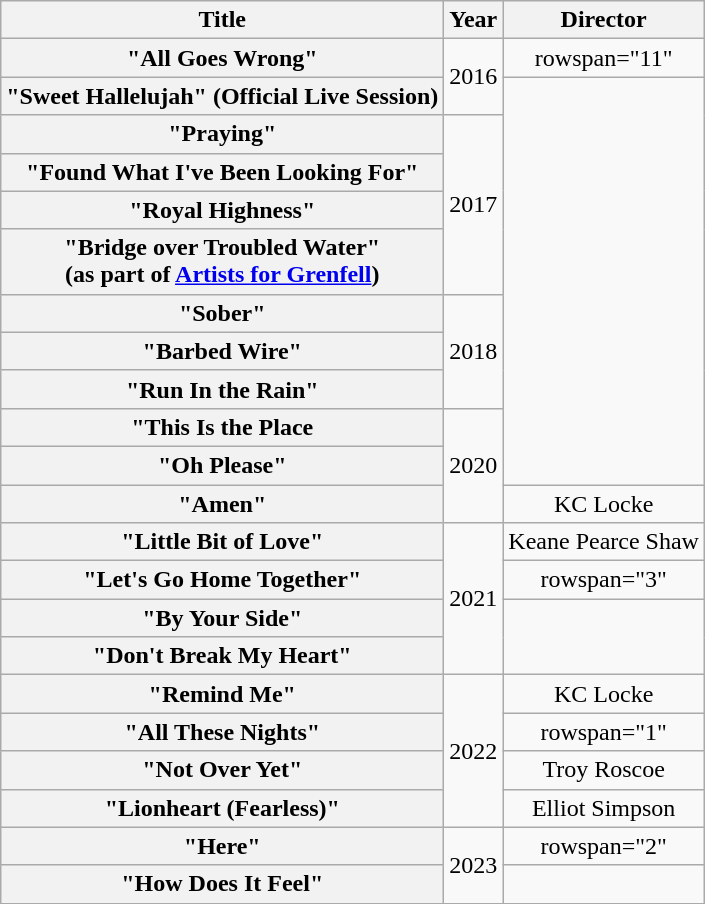<table class="wikitable plainrowheaders" style="text-align:center;">
<tr>
<th scope="col">Title</th>
<th scope="col">Year</th>
<th scope="col">Director</th>
</tr>
<tr>
<th scope="row">"All Goes Wrong"<br></th>
<td rowspan="2">2016</td>
<td>rowspan="11" </td>
</tr>
<tr>
<th scope="row">"Sweet Hallelujah" (Official Live Session)</th>
</tr>
<tr>
<th scope="row">"Praying"</th>
<td rowspan="4">2017</td>
</tr>
<tr>
<th scope="row">"Found What I've Been Looking For"</th>
</tr>
<tr>
<th scope="row">"Royal Highness"</th>
</tr>
<tr>
<th scope="row">"Bridge over Troubled Water"<br><span>(as part of <a href='#'>Artists for Grenfell</a>)</span></th>
</tr>
<tr>
<th scope="row">"Sober"</th>
<td rowspan="3">2018</td>
</tr>
<tr>
<th scope="row">"Barbed Wire"</th>
</tr>
<tr>
<th scope="row">"Run In the Rain"</th>
</tr>
<tr>
<th scope="row">"This Is the Place</th>
<td rowspan="3">2020</td>
</tr>
<tr>
<th scope="row">"Oh Please"</th>
</tr>
<tr>
<th scope="row">"Amen"</th>
<td>KC Locke</td>
</tr>
<tr>
<th scope="row">"Little Bit of Love"</th>
<td rowspan="4">2021</td>
<td>Keane Pearce Shaw</td>
</tr>
<tr>
<th scope="row">"Let's Go Home Together"<br></th>
<td>rowspan="3" </td>
</tr>
<tr>
<th scope="row">"By Your Side"<br></th>
</tr>
<tr>
<th scope="row">"Don't Break My Heart"</th>
</tr>
<tr>
<th scope="row">"Remind Me"</th>
<td rowspan="4">2022</td>
<td>KC Locke</td>
</tr>
<tr>
<th scope="row">"All These Nights"</th>
<td>rowspan="1" </td>
</tr>
<tr>
<th scope="row">"Not Over Yet"<br></th>
<td>Troy Roscoe</td>
</tr>
<tr>
<th scope="row">"Lionheart (Fearless)"<br></th>
<td>Elliot Simpson</td>
</tr>
<tr>
<th scope="row">"Here"</th>
<td rowspan="2">2023</td>
<td>rowspan="2" </td>
</tr>
<tr>
<th scope="row">"How Does It Feel"</th>
</tr>
<tr>
</tr>
</table>
